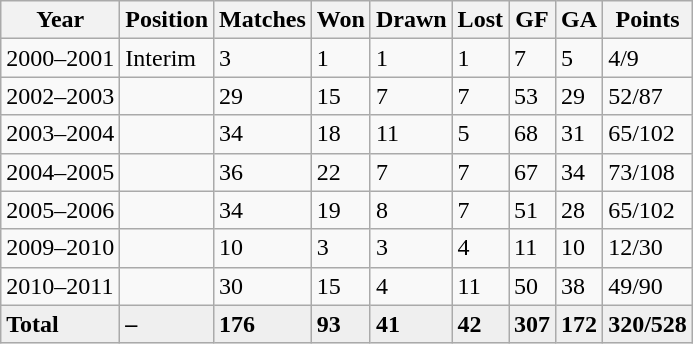<table class="wikitable">
<tr>
<th>Year</th>
<th>Position</th>
<th>Matches</th>
<th>Won</th>
<th>Drawn</th>
<th>Lost</th>
<th>GF</th>
<th>GA</th>
<th>Points</th>
</tr>
<tr>
<td>2000–2001</td>
<td>Interim</td>
<td>3</td>
<td>1</td>
<td>1</td>
<td>1</td>
<td>7</td>
<td>5</td>
<td>4/9</td>
</tr>
<tr>
<td>2002–2003</td>
<td></td>
<td>29</td>
<td>15</td>
<td>7</td>
<td>7</td>
<td>53</td>
<td>29</td>
<td>52/87</td>
</tr>
<tr>
<td>2003–2004</td>
<td></td>
<td>34</td>
<td>18</td>
<td>11</td>
<td>5</td>
<td>68</td>
<td>31</td>
<td>65/102</td>
</tr>
<tr>
<td>2004–2005</td>
<td></td>
<td>36</td>
<td>22</td>
<td>7</td>
<td>7</td>
<td>67</td>
<td>34</td>
<td>73/108</td>
</tr>
<tr>
<td>2005–2006</td>
<td></td>
<td>34</td>
<td>19</td>
<td>8</td>
<td>7</td>
<td>51</td>
<td>28</td>
<td>65/102</td>
</tr>
<tr>
<td>2009–2010</td>
<td></td>
<td>10</td>
<td>3</td>
<td>3</td>
<td>4</td>
<td>11</td>
<td>10</td>
<td>12/30</td>
</tr>
<tr>
<td>2010–2011</td>
<td></td>
<td>30</td>
<td>15</td>
<td>4</td>
<td>11</td>
<td>50</td>
<td>38</td>
<td>49/90</td>
</tr>
<tr style="background:#EFEFEF;font-weight:bold;">
<td>Total</td>
<td>–</td>
<td>176</td>
<td>93</td>
<td>41</td>
<td>42</td>
<td>307</td>
<td>172</td>
<td>320/528</td>
</tr>
</table>
